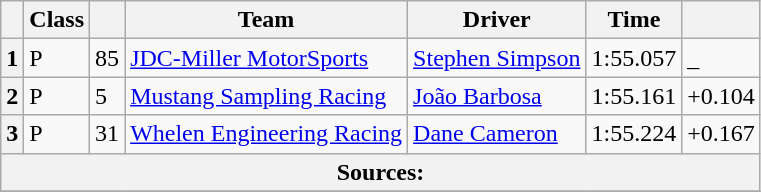<table class="wikitable">
<tr>
<th scope="col"></th>
<th scope="col">Class</th>
<th scope="col"></th>
<th scope="col">Team</th>
<th scope="col">Driver</th>
<th scope="col">Time</th>
<th scope="col"></th>
</tr>
<tr>
<th scope="row">1</th>
<td>P</td>
<td>85</td>
<td><a href='#'>JDC-Miller MotorSports</a></td>
<td><a href='#'>Stephen Simpson</a></td>
<td>1:55.057</td>
<td>_</td>
</tr>
<tr>
<th scope="row">2</th>
<td>P</td>
<td>5</td>
<td><a href='#'>Mustang Sampling Racing</a></td>
<td><a href='#'>João Barbosa</a></td>
<td>1:55.161</td>
<td>+0.104</td>
</tr>
<tr>
<th scope="row">3</th>
<td>P</td>
<td>31</td>
<td><a href='#'>Whelen Engineering Racing</a></td>
<td><a href='#'>Dane Cameron</a></td>
<td>1:55.224</td>
<td>+0.167</td>
</tr>
<tr>
<th colspan="7">Sources:</th>
</tr>
<tr>
</tr>
</table>
